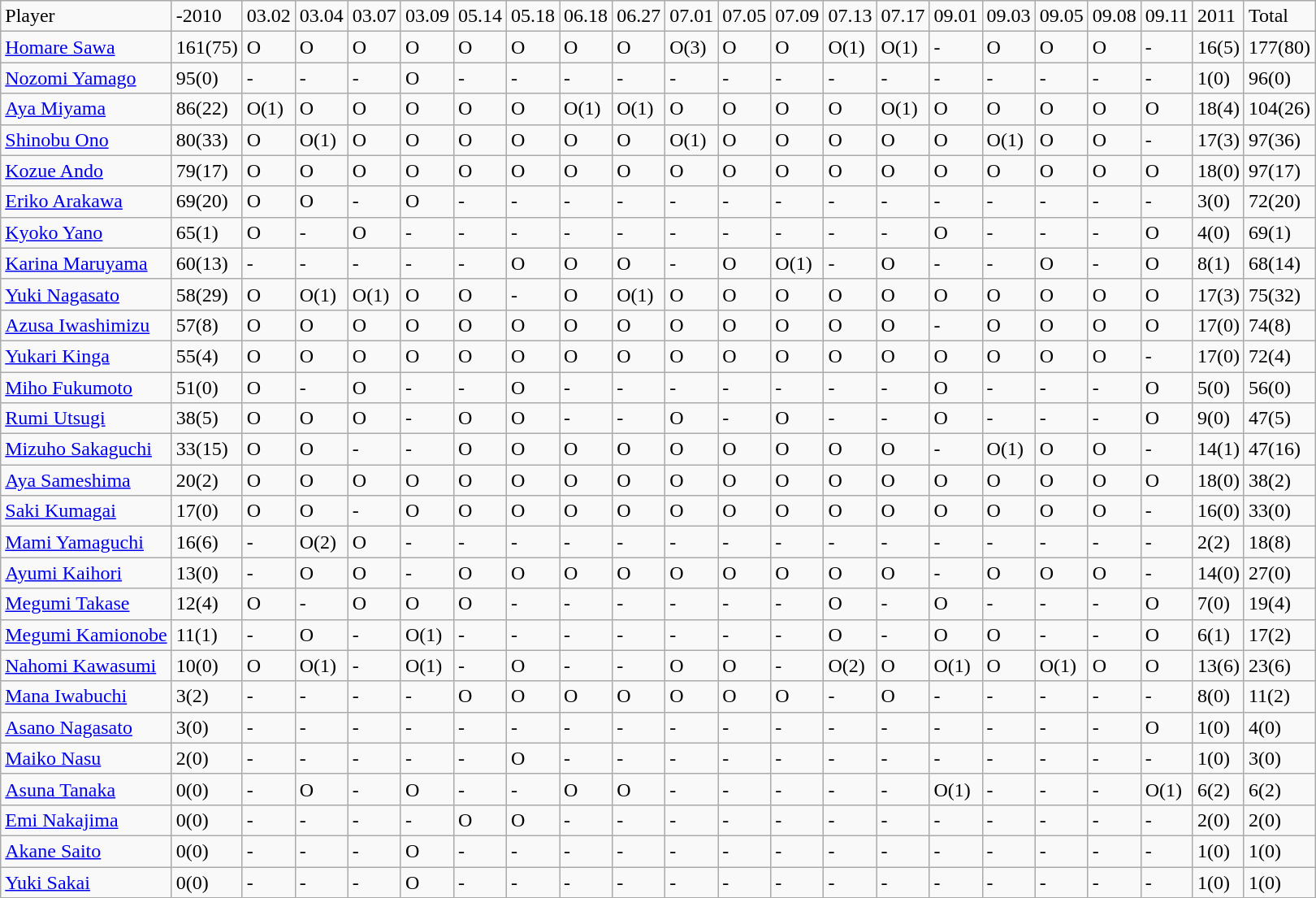<table class="wikitable" style="text-align:left;">
<tr>
<td>Player</td>
<td>-2010</td>
<td>03.02</td>
<td>03.04</td>
<td>03.07</td>
<td>03.09</td>
<td>05.14</td>
<td>05.18</td>
<td>06.18</td>
<td>06.27</td>
<td>07.01</td>
<td>07.05</td>
<td>07.09</td>
<td>07.13</td>
<td>07.17</td>
<td>09.01</td>
<td>09.03</td>
<td>09.05</td>
<td>09.08</td>
<td>09.11</td>
<td>2011</td>
<td>Total</td>
</tr>
<tr>
<td><a href='#'>Homare Sawa</a></td>
<td>161(75)</td>
<td>O</td>
<td>O</td>
<td>O</td>
<td>O</td>
<td>O</td>
<td>O</td>
<td>O</td>
<td>O</td>
<td>O(3)</td>
<td>O</td>
<td>O</td>
<td>O(1)</td>
<td>O(1)</td>
<td>-</td>
<td>O</td>
<td>O</td>
<td>O</td>
<td>-</td>
<td>16(5)</td>
<td>177(80)</td>
</tr>
<tr>
<td><a href='#'>Nozomi Yamago</a></td>
<td>95(0)</td>
<td>-</td>
<td>-</td>
<td>-</td>
<td>O</td>
<td>-</td>
<td>-</td>
<td>-</td>
<td>-</td>
<td>-</td>
<td>-</td>
<td>-</td>
<td>-</td>
<td>-</td>
<td>-</td>
<td>-</td>
<td>-</td>
<td>-</td>
<td>-</td>
<td>1(0)</td>
<td>96(0)</td>
</tr>
<tr>
<td><a href='#'>Aya Miyama</a></td>
<td>86(22)</td>
<td>O(1)</td>
<td>O</td>
<td>O</td>
<td>O</td>
<td>O</td>
<td>O</td>
<td>O(1)</td>
<td>O(1)</td>
<td>O</td>
<td>O</td>
<td>O</td>
<td>O</td>
<td>O(1)</td>
<td>O</td>
<td>O</td>
<td>O</td>
<td>O</td>
<td>O</td>
<td>18(4)</td>
<td>104(26)</td>
</tr>
<tr>
<td><a href='#'>Shinobu Ono</a></td>
<td>80(33)</td>
<td>O</td>
<td>O(1)</td>
<td>O</td>
<td>O</td>
<td>O</td>
<td>O</td>
<td>O</td>
<td>O</td>
<td>O(1)</td>
<td>O</td>
<td>O</td>
<td>O</td>
<td>O</td>
<td>O</td>
<td>O(1)</td>
<td>O</td>
<td>O</td>
<td>-</td>
<td>17(3)</td>
<td>97(36)</td>
</tr>
<tr>
<td><a href='#'>Kozue Ando</a></td>
<td>79(17)</td>
<td>O</td>
<td>O</td>
<td>O</td>
<td>O</td>
<td>O</td>
<td>O</td>
<td>O</td>
<td>O</td>
<td>O</td>
<td>O</td>
<td>O</td>
<td>O</td>
<td>O</td>
<td>O</td>
<td>O</td>
<td>O</td>
<td>O</td>
<td>O</td>
<td>18(0)</td>
<td>97(17)</td>
</tr>
<tr>
<td><a href='#'>Eriko Arakawa</a></td>
<td>69(20)</td>
<td>O</td>
<td>O</td>
<td>-</td>
<td>O</td>
<td>-</td>
<td>-</td>
<td>-</td>
<td>-</td>
<td>-</td>
<td>-</td>
<td>-</td>
<td>-</td>
<td>-</td>
<td>-</td>
<td>-</td>
<td>-</td>
<td>-</td>
<td>-</td>
<td>3(0)</td>
<td>72(20)</td>
</tr>
<tr>
<td><a href='#'>Kyoko Yano</a></td>
<td>65(1)</td>
<td>O</td>
<td>-</td>
<td>O</td>
<td>-</td>
<td>-</td>
<td>-</td>
<td>-</td>
<td>-</td>
<td>-</td>
<td>-</td>
<td>-</td>
<td>-</td>
<td>-</td>
<td>O</td>
<td>-</td>
<td>-</td>
<td>-</td>
<td>O</td>
<td>4(0)</td>
<td>69(1)</td>
</tr>
<tr>
<td><a href='#'>Karina Maruyama</a></td>
<td>60(13)</td>
<td>-</td>
<td>-</td>
<td>-</td>
<td>-</td>
<td>-</td>
<td>O</td>
<td>O</td>
<td>O</td>
<td>-</td>
<td>O</td>
<td>O(1)</td>
<td>-</td>
<td>O</td>
<td>-</td>
<td>-</td>
<td>O</td>
<td>-</td>
<td>O</td>
<td>8(1)</td>
<td>68(14)</td>
</tr>
<tr>
<td><a href='#'>Yuki Nagasato</a></td>
<td>58(29)</td>
<td>O</td>
<td>O(1)</td>
<td>O(1)</td>
<td>O</td>
<td>O</td>
<td>-</td>
<td>O</td>
<td>O(1)</td>
<td>O</td>
<td>O</td>
<td>O</td>
<td>O</td>
<td>O</td>
<td>O</td>
<td>O</td>
<td>O</td>
<td>O</td>
<td>O</td>
<td>17(3)</td>
<td>75(32)</td>
</tr>
<tr>
<td><a href='#'>Azusa Iwashimizu</a></td>
<td>57(8)</td>
<td>O</td>
<td>O</td>
<td>O</td>
<td>O</td>
<td>O</td>
<td>O</td>
<td>O</td>
<td>O</td>
<td>O</td>
<td>O</td>
<td>O</td>
<td>O</td>
<td>O</td>
<td>-</td>
<td>O</td>
<td>O</td>
<td>O</td>
<td>O</td>
<td>17(0)</td>
<td>74(8)</td>
</tr>
<tr>
<td><a href='#'>Yukari Kinga</a></td>
<td>55(4)</td>
<td>O</td>
<td>O</td>
<td>O</td>
<td>O</td>
<td>O</td>
<td>O</td>
<td>O</td>
<td>O</td>
<td>O</td>
<td>O</td>
<td>O</td>
<td>O</td>
<td>O</td>
<td>O</td>
<td>O</td>
<td>O</td>
<td>O</td>
<td>-</td>
<td>17(0)</td>
<td>72(4)</td>
</tr>
<tr>
<td><a href='#'>Miho Fukumoto</a></td>
<td>51(0)</td>
<td>O</td>
<td>-</td>
<td>O</td>
<td>-</td>
<td>-</td>
<td>O</td>
<td>-</td>
<td>-</td>
<td>-</td>
<td>-</td>
<td>-</td>
<td>-</td>
<td>-</td>
<td>O</td>
<td>-</td>
<td>-</td>
<td>-</td>
<td>O</td>
<td>5(0)</td>
<td>56(0)</td>
</tr>
<tr>
<td><a href='#'>Rumi Utsugi</a></td>
<td>38(5)</td>
<td>O</td>
<td>O</td>
<td>O</td>
<td>-</td>
<td>O</td>
<td>O</td>
<td>-</td>
<td>-</td>
<td>O</td>
<td>-</td>
<td>O</td>
<td>-</td>
<td>-</td>
<td>O</td>
<td>-</td>
<td>-</td>
<td>-</td>
<td>O</td>
<td>9(0)</td>
<td>47(5)</td>
</tr>
<tr>
<td><a href='#'>Mizuho Sakaguchi</a></td>
<td>33(15)</td>
<td>O</td>
<td>O</td>
<td>-</td>
<td>-</td>
<td>O</td>
<td>O</td>
<td>O</td>
<td>O</td>
<td>O</td>
<td>O</td>
<td>O</td>
<td>O</td>
<td>O</td>
<td>-</td>
<td>O(1)</td>
<td>O</td>
<td>O</td>
<td>-</td>
<td>14(1)</td>
<td>47(16)</td>
</tr>
<tr>
<td><a href='#'>Aya Sameshima</a></td>
<td>20(2)</td>
<td>O</td>
<td>O</td>
<td>O</td>
<td>O</td>
<td>O</td>
<td>O</td>
<td>O</td>
<td>O</td>
<td>O</td>
<td>O</td>
<td>O</td>
<td>O</td>
<td>O</td>
<td>O</td>
<td>O</td>
<td>O</td>
<td>O</td>
<td>O</td>
<td>18(0)</td>
<td>38(2)</td>
</tr>
<tr>
<td><a href='#'>Saki Kumagai</a></td>
<td>17(0)</td>
<td>O</td>
<td>O</td>
<td>-</td>
<td>O</td>
<td>O</td>
<td>O</td>
<td>O</td>
<td>O</td>
<td>O</td>
<td>O</td>
<td>O</td>
<td>O</td>
<td>O</td>
<td>O</td>
<td>O</td>
<td>O</td>
<td>O</td>
<td>-</td>
<td>16(0)</td>
<td>33(0)</td>
</tr>
<tr>
<td><a href='#'>Mami Yamaguchi</a></td>
<td>16(6)</td>
<td>-</td>
<td>O(2)</td>
<td>O</td>
<td>-</td>
<td>-</td>
<td>-</td>
<td>-</td>
<td>-</td>
<td>-</td>
<td>-</td>
<td>-</td>
<td>-</td>
<td>-</td>
<td>-</td>
<td>-</td>
<td>-</td>
<td>-</td>
<td>-</td>
<td>2(2)</td>
<td>18(8)</td>
</tr>
<tr>
<td><a href='#'>Ayumi Kaihori</a></td>
<td>13(0)</td>
<td>-</td>
<td>O</td>
<td>O</td>
<td>-</td>
<td>O</td>
<td>O</td>
<td>O</td>
<td>O</td>
<td>O</td>
<td>O</td>
<td>O</td>
<td>O</td>
<td>O</td>
<td>-</td>
<td>O</td>
<td>O</td>
<td>O</td>
<td>-</td>
<td>14(0)</td>
<td>27(0)</td>
</tr>
<tr>
<td><a href='#'>Megumi Takase</a></td>
<td>12(4)</td>
<td>O</td>
<td>-</td>
<td>O</td>
<td>O</td>
<td>O</td>
<td>-</td>
<td>-</td>
<td>-</td>
<td>-</td>
<td>-</td>
<td>-</td>
<td>O</td>
<td>-</td>
<td>O</td>
<td>-</td>
<td>-</td>
<td>-</td>
<td>O</td>
<td>7(0)</td>
<td>19(4)</td>
</tr>
<tr>
<td><a href='#'>Megumi Kamionobe</a></td>
<td>11(1)</td>
<td>-</td>
<td>O</td>
<td>-</td>
<td>O(1)</td>
<td>-</td>
<td>-</td>
<td>-</td>
<td>-</td>
<td>-</td>
<td>-</td>
<td>-</td>
<td>O</td>
<td>-</td>
<td>O</td>
<td>O</td>
<td>-</td>
<td>-</td>
<td>O</td>
<td>6(1)</td>
<td>17(2)</td>
</tr>
<tr>
<td><a href='#'>Nahomi Kawasumi</a></td>
<td>10(0)</td>
<td>O</td>
<td>O(1)</td>
<td>-</td>
<td>O(1)</td>
<td>-</td>
<td>O</td>
<td>-</td>
<td>-</td>
<td>O</td>
<td>O</td>
<td>-</td>
<td>O(2)</td>
<td>O</td>
<td>O(1)</td>
<td>O</td>
<td>O(1)</td>
<td>O</td>
<td>O</td>
<td>13(6)</td>
<td>23(6)</td>
</tr>
<tr>
<td><a href='#'>Mana Iwabuchi</a></td>
<td>3(2)</td>
<td>-</td>
<td>-</td>
<td>-</td>
<td>-</td>
<td>O</td>
<td>O</td>
<td>O</td>
<td>O</td>
<td>O</td>
<td>O</td>
<td>O</td>
<td>-</td>
<td>O</td>
<td>-</td>
<td>-</td>
<td>-</td>
<td>-</td>
<td>-</td>
<td>8(0)</td>
<td>11(2)</td>
</tr>
<tr>
<td><a href='#'>Asano Nagasato</a></td>
<td>3(0)</td>
<td>-</td>
<td>-</td>
<td>-</td>
<td>-</td>
<td>-</td>
<td>-</td>
<td>-</td>
<td>-</td>
<td>-</td>
<td>-</td>
<td>-</td>
<td>-</td>
<td>-</td>
<td>-</td>
<td>-</td>
<td>-</td>
<td>-</td>
<td>O</td>
<td>1(0)</td>
<td>4(0)</td>
</tr>
<tr>
<td><a href='#'>Maiko Nasu</a></td>
<td>2(0)</td>
<td>-</td>
<td>-</td>
<td>-</td>
<td>-</td>
<td>-</td>
<td>O</td>
<td>-</td>
<td>-</td>
<td>-</td>
<td>-</td>
<td>-</td>
<td>-</td>
<td>-</td>
<td>-</td>
<td>-</td>
<td>-</td>
<td>-</td>
<td>-</td>
<td>1(0)</td>
<td>3(0)</td>
</tr>
<tr>
<td><a href='#'>Asuna Tanaka</a></td>
<td>0(0)</td>
<td>-</td>
<td>O</td>
<td>-</td>
<td>O</td>
<td>-</td>
<td>-</td>
<td>O</td>
<td>O</td>
<td>-</td>
<td>-</td>
<td>-</td>
<td>-</td>
<td>-</td>
<td>O(1)</td>
<td>-</td>
<td>-</td>
<td>-</td>
<td>O(1)</td>
<td>6(2)</td>
<td>6(2)</td>
</tr>
<tr>
<td><a href='#'>Emi Nakajima</a></td>
<td>0(0)</td>
<td>-</td>
<td>-</td>
<td>-</td>
<td>-</td>
<td>O</td>
<td>O</td>
<td>-</td>
<td>-</td>
<td>-</td>
<td>-</td>
<td>-</td>
<td>-</td>
<td>-</td>
<td>-</td>
<td>-</td>
<td>-</td>
<td>-</td>
<td>-</td>
<td>2(0)</td>
<td>2(0)</td>
</tr>
<tr>
<td><a href='#'>Akane Saito</a></td>
<td>0(0)</td>
<td>-</td>
<td>-</td>
<td>-</td>
<td>O</td>
<td>-</td>
<td>-</td>
<td>-</td>
<td>-</td>
<td>-</td>
<td>-</td>
<td>-</td>
<td>-</td>
<td>-</td>
<td>-</td>
<td>-</td>
<td>-</td>
<td>-</td>
<td>-</td>
<td>1(0)</td>
<td>1(0)</td>
</tr>
<tr>
<td><a href='#'>Yuki Sakai</a></td>
<td>0(0)</td>
<td>-</td>
<td>-</td>
<td>-</td>
<td>O</td>
<td>-</td>
<td>-</td>
<td>-</td>
<td>-</td>
<td>-</td>
<td>-</td>
<td>-</td>
<td>-</td>
<td>-</td>
<td>-</td>
<td>-</td>
<td>-</td>
<td>-</td>
<td>-</td>
<td>1(0)</td>
<td>1(0)</td>
</tr>
</table>
